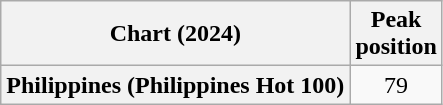<table class="wikitable plainrowheaders" style="text-align:center">
<tr>
<th scope="col">Chart (2024)</th>
<th scope="col">Peak<br>position</th>
</tr>
<tr>
<th scope="row">Philippines (Philippines Hot 100)</th>
<td>79</td>
</tr>
</table>
